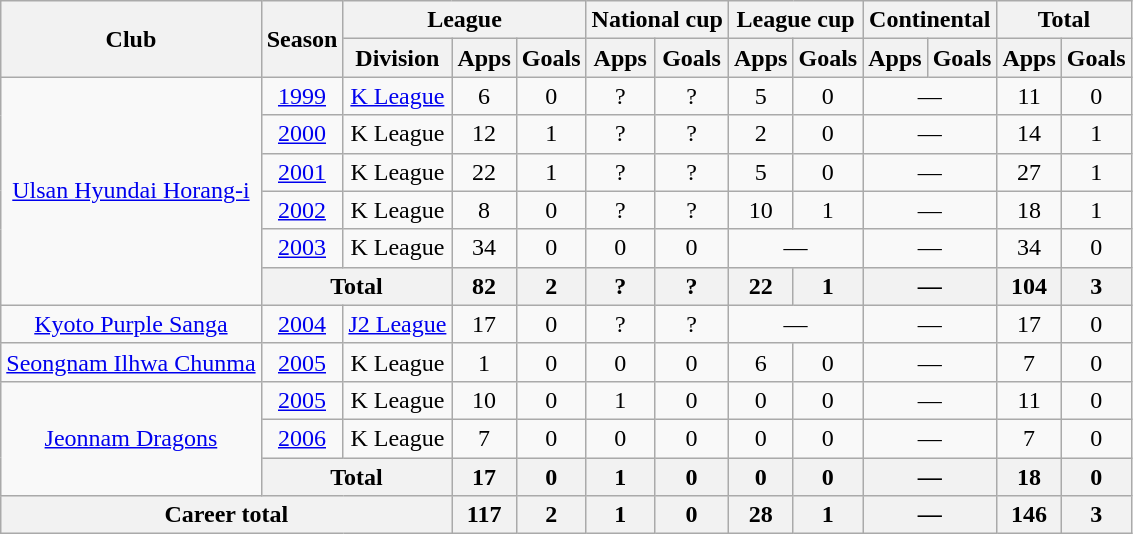<table class="wikitable" style="text-align:center">
<tr>
<th rowspan=2>Club</th>
<th rowspan=2>Season</th>
<th colspan=3>League</th>
<th colspan=2>National cup</th>
<th colspan=2>League cup</th>
<th colspan=2>Continental</th>
<th colspan=2>Total</th>
</tr>
<tr>
<th>Division</th>
<th>Apps</th>
<th>Goals</th>
<th>Apps</th>
<th>Goals</th>
<th>Apps</th>
<th>Goals</th>
<th>Apps</th>
<th>Goals</th>
<th>Apps</th>
<th>Goals</th>
</tr>
<tr>
<td rowspan="6"><a href='#'>Ulsan Hyundai Horang-i</a></td>
<td><a href='#'>1999</a></td>
<td><a href='#'>K League</a></td>
<td>6</td>
<td>0</td>
<td>?</td>
<td>?</td>
<td>5</td>
<td>0</td>
<td colspan="2">—</td>
<td>11</td>
<td>0</td>
</tr>
<tr>
<td><a href='#'>2000</a></td>
<td>K League</td>
<td>12</td>
<td>1</td>
<td>?</td>
<td>?</td>
<td>2</td>
<td>0</td>
<td colspan="2">—</td>
<td>14</td>
<td>1</td>
</tr>
<tr>
<td><a href='#'>2001</a></td>
<td>K League</td>
<td>22</td>
<td>1</td>
<td>?</td>
<td>?</td>
<td>5</td>
<td>0</td>
<td colspan="2">—</td>
<td>27</td>
<td>1</td>
</tr>
<tr>
<td><a href='#'>2002</a></td>
<td>K League</td>
<td>8</td>
<td>0</td>
<td>?</td>
<td>?</td>
<td>10</td>
<td>1</td>
<td colspan="2">—</td>
<td>18</td>
<td>1</td>
</tr>
<tr>
<td><a href='#'>2003</a></td>
<td>K League</td>
<td>34</td>
<td>0</td>
<td>0</td>
<td>0</td>
<td colspan="2">—</td>
<td colspan="2">—</td>
<td>34</td>
<td>0</td>
</tr>
<tr>
<th colspan=2>Total</th>
<th>82</th>
<th>2</th>
<th>?</th>
<th>?</th>
<th>22</th>
<th>1</th>
<th colspan="2">—</th>
<th>104</th>
<th>3</th>
</tr>
<tr>
<td><a href='#'>Kyoto Purple Sanga</a></td>
<td><a href='#'>2004</a></td>
<td><a href='#'>J2 League</a></td>
<td>17</td>
<td>0</td>
<td>?</td>
<td>?</td>
<td colspan="2">—</td>
<td colspan="2">—</td>
<td>17</td>
<td>0</td>
</tr>
<tr>
<td><a href='#'>Seongnam Ilhwa Chunma</a></td>
<td><a href='#'>2005</a></td>
<td>K League</td>
<td>1</td>
<td>0</td>
<td>0</td>
<td>0</td>
<td>6</td>
<td>0</td>
<td colspan="2">—</td>
<td>7</td>
<td>0</td>
</tr>
<tr>
<td rowspan="3"><a href='#'>Jeonnam Dragons</a></td>
<td><a href='#'>2005</a></td>
<td>K League</td>
<td>10</td>
<td>0</td>
<td>1</td>
<td>0</td>
<td>0</td>
<td>0</td>
<td colspan="2">—</td>
<td>11</td>
<td>0</td>
</tr>
<tr>
<td><a href='#'>2006</a></td>
<td>K League</td>
<td>7</td>
<td>0</td>
<td>0</td>
<td>0</td>
<td>0</td>
<td>0</td>
<td colspan="2">—</td>
<td>7</td>
<td>0</td>
</tr>
<tr>
<th colspan=2>Total</th>
<th>17</th>
<th>0</th>
<th>1</th>
<th>0</th>
<th>0</th>
<th>0</th>
<th colspan="2">—</th>
<th>18</th>
<th>0</th>
</tr>
<tr>
<th colspan=3>Career total</th>
<th>117</th>
<th>2</th>
<th>1</th>
<th>0</th>
<th>28</th>
<th>1</th>
<th colspan="2">—</th>
<th>146</th>
<th>3</th>
</tr>
</table>
